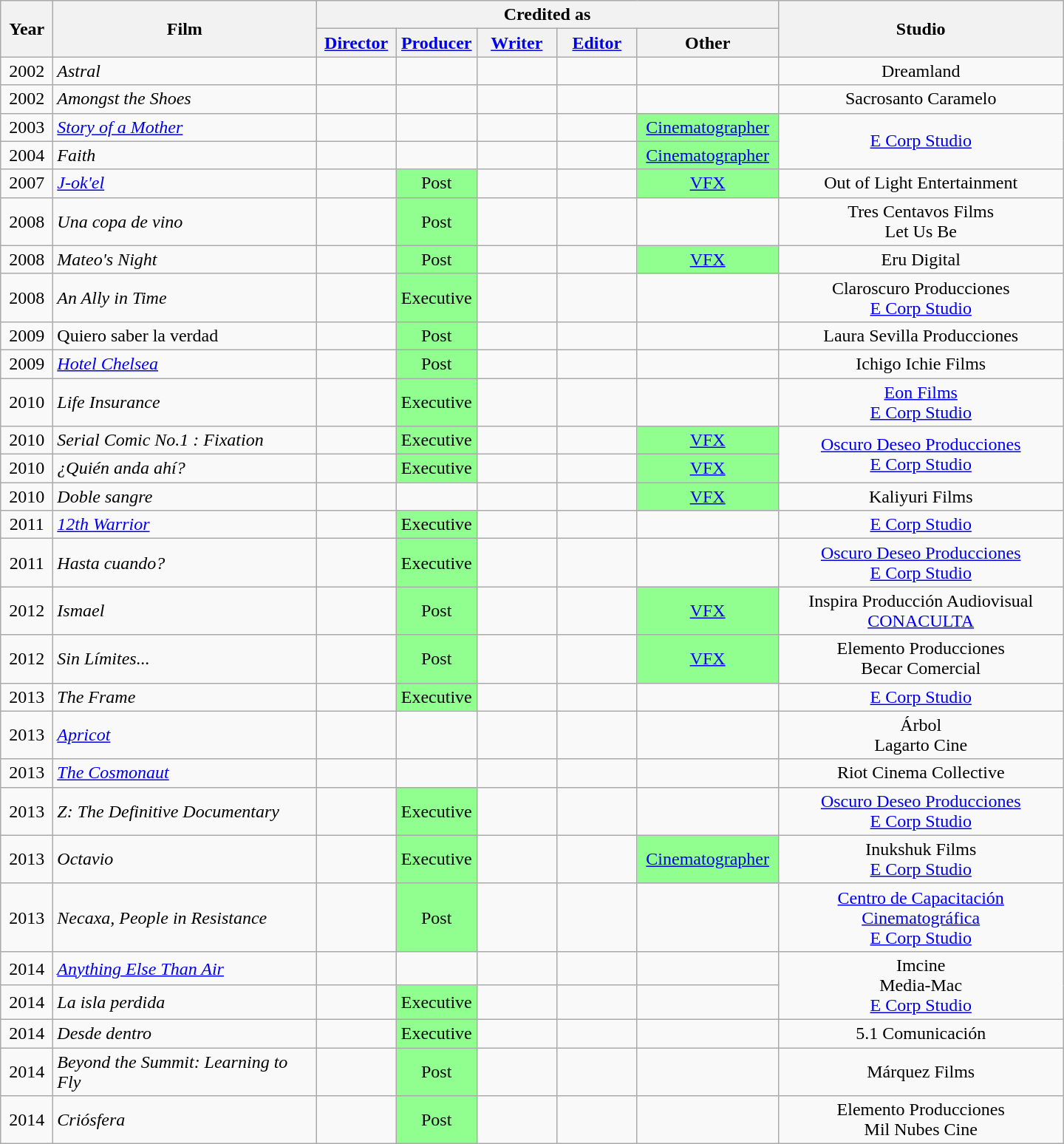<table class="wikitable">
<tr>
<th rowspan="2" width="40">Year</th>
<th rowspan="2" width="230">Film</th>
<th colspan="5">Credited as</th>
<th rowspan="2" align="center" width=250>Studio</th>
</tr>
<tr>
<th width=65><a href='#'>Director</a></th>
<th width=65><a href='#'>Producer</a></th>
<th width=65><a href='#'>Writer</a></th>
<th width=65><a href='#'>Editor</a></th>
<th width=120>Other</th>
</tr>
<tr align="center">
<td align="center">2002</td>
<td align="left"><em>Astral</em></td>
<td></td>
<td></td>
<td></td>
<td></td>
<td></td>
<td rowspan="1">Dreamland</td>
</tr>
<tr align="center">
<td align="center">2002</td>
<td align="left"><em>Amongst the Shoes</em></td>
<td></td>
<td></td>
<td></td>
<td></td>
<td></td>
<td rowspan="1">Sacrosanto Caramelo</td>
</tr>
<tr align="center">
<td align="center">2003</td>
<td align="left"><em><a href='#'>Story of a Mother</a></em></td>
<td></td>
<td></td>
<td></td>
<td></td>
<td style="background: #90FF90"><a href='#'>Cinematographer</a></td>
<td rowspan="2"><a href='#'>E Corp Studio</a></td>
</tr>
<tr align="center">
<td align="center">2004</td>
<td align="left"><em>Faith</em></td>
<td></td>
<td></td>
<td></td>
<td></td>
<td style="background: #90FF90"><a href='#'>Cinematographer</a></td>
</tr>
<tr align="center">
<td align="center">2007</td>
<td align="left"><em><a href='#'>J-ok'el</a></em></td>
<td></td>
<td style="background: #90FF90">Post</td>
<td></td>
<td></td>
<td style="background: #90FF90"><a href='#'>VFX</a></td>
<td rowspan="1">Out of Light Entertainment</td>
</tr>
<tr align="center">
<td align="center">2008</td>
<td align="left"><em>Una copa de vino</em></td>
<td></td>
<td style="background: #90FF90">Post</td>
<td></td>
<td></td>
<td></td>
<td rowspan="1">Tres Centavos Films<br>Let Us Be</td>
</tr>
<tr align="center">
<td align="center">2008</td>
<td align="left"><em>Mateo's Night</em></td>
<td></td>
<td style="background: #90FF90">Post</td>
<td></td>
<td></td>
<td style="background: #90FF90"><a href='#'>VFX</a></td>
<td rowspan="1">Eru Digital</td>
</tr>
<tr align="center">
<td align="center">2008</td>
<td align="left"><em>An Ally in Time</em></td>
<td></td>
<td style="background: #90FF90">Executive</td>
<td></td>
<td></td>
<td></td>
<td rowspan="1">Claroscuro Producciones<br><a href='#'>E Corp Studio</a></td>
</tr>
<tr align="center">
<td align="center">2009</td>
<td align="left">Quiero saber la verdad</td>
<td></td>
<td style="background: #90FF90">Post</td>
<td></td>
<td></td>
<td></td>
<td rowspan="1">Laura Sevilla Producciones</td>
</tr>
<tr align="center">
<td align="center">2009</td>
<td align="left"><em><a href='#'>Hotel Chelsea</a></em></td>
<td></td>
<td style="background: #90FF90">Post</td>
<td></td>
<td></td>
<td></td>
<td rowspan="1">Ichigo Ichie Films</td>
</tr>
<tr align="center">
<td align="center">2010</td>
<td align="left"><em>Life Insurance</em></td>
<td></td>
<td style="background: #90FF90">Executive</td>
<td></td>
<td></td>
<td></td>
<td rowspan="1"><a href='#'>Eon Films</a><br> <a href='#'>E Corp Studio</a></td>
</tr>
<tr align="center">
<td align="center">2010</td>
<td align="left"><em>Serial Comic No.1 : Fixation</em></td>
<td></td>
<td style="background: #90FF90">Executive</td>
<td></td>
<td></td>
<td style="background: #90FF90"><a href='#'>VFX</a></td>
<td rowspan="2"><a href='#'>Oscuro Deseo Producciones</a><br> <a href='#'>E Corp Studio</a></td>
</tr>
<tr align="center">
<td align="center">2010</td>
<td align="left"><em>¿Quién anda ahí?</em></td>
<td></td>
<td style="background: #90FF90">Executive</td>
<td></td>
<td></td>
<td style="background: #90FF90"><a href='#'>VFX</a></td>
</tr>
<tr align="center">
<td align="center">2010</td>
<td align="left"><em>Doble sangre</em></td>
<td></td>
<td></td>
<td></td>
<td></td>
<td style="background: #90FF90"><a href='#'>VFX</a></td>
<td rowspan="1">Kaliyuri Films</td>
</tr>
<tr align="center">
<td align="center">2011</td>
<td align="left"><em><a href='#'>12th Warrior</a></em></td>
<td></td>
<td style="background: #90FF90">Executive</td>
<td></td>
<td></td>
<td></td>
<td rowspan="1"><a href='#'>E Corp Studio</a></td>
</tr>
<tr align="center">
<td align="center">2011</td>
<td align="left"><em>Hasta cuando?</em></td>
<td></td>
<td style="background: #90FF90">Executive</td>
<td></td>
<td></td>
<td></td>
<td rowspan="1"><a href='#'>Oscuro Deseo Producciones</a><br> <a href='#'>E Corp Studio</a></td>
</tr>
<tr align="center">
<td align="center">2012</td>
<td align="left"><em>Ismael</em></td>
<td></td>
<td style="background: #90FF90">Post</td>
<td></td>
<td></td>
<td style="background: #90FF90"><a href='#'>VFX</a></td>
<td rowspan="1">Inspira Producción Audiovisual<br> <a href='#'>CONACULTA</a></td>
</tr>
<tr align="center">
<td align="center">2012</td>
<td align="left"><em>Sin Límites...</em></td>
<td></td>
<td style="background: #90FF90">Post</td>
<td></td>
<td></td>
<td style="background: #90FF90"><a href='#'>VFX</a></td>
<td rowspan="1">Elemento Producciones<br> Becar Comercial</td>
</tr>
<tr align="center">
<td align="center">2013</td>
<td align="left"><em>The Frame</em></td>
<td></td>
<td style="background: #90FF90">Executive</td>
<td></td>
<td></td>
<td></td>
<td rowspan="1"><a href='#'>E Corp Studio</a></td>
</tr>
<tr align="center">
<td align="center">2013</td>
<td align="left"><em><a href='#'>Apricot</a></em></td>
<td></td>
<td></td>
<td></td>
<td></td>
<td></td>
<td rowspan="1">Árbol<br>Lagarto Cine</td>
</tr>
<tr align="center">
<td align="center">2013</td>
<td align="left"><em><a href='#'>The Cosmonaut</a></em></td>
<td></td>
<td></td>
<td></td>
<td></td>
<td></td>
<td rowspan="1">Riot Cinema Collective</td>
</tr>
<tr align="center">
<td align="center">2013</td>
<td align="left"><em>Z: The Definitive Documentary</em></td>
<td></td>
<td style="background: #90FF90">Executive</td>
<td></td>
<td></td>
<td></td>
<td rowspan="1"><a href='#'>Oscuro Deseo Producciones</a><br> <a href='#'>E Corp Studio</a></td>
</tr>
<tr align="center">
<td align="center">2013</td>
<td align="left"><em>Octavio</em></td>
<td></td>
<td style="background: #90FF90">Executive</td>
<td></td>
<td></td>
<td style="background: #90FF90"><a href='#'>Cinematographer</a></td>
<td rowspan="1">Inukshuk Films<br> <a href='#'>E Corp Studio</a></td>
</tr>
<tr align="center">
<td align="center">2013</td>
<td align="left"><em>Necaxa, People in Resistance</em></td>
<td></td>
<td style="background: #90FF90">Post</td>
<td></td>
<td></td>
<td></td>
<td rowspan="1"><a href='#'>Centro de Capacitación Cinematográfica</a><br> <a href='#'>E Corp Studio</a></td>
</tr>
<tr align="center">
<td align="center">2014</td>
<td align="left"><em><a href='#'>Anything Else Than Air</a></em></td>
<td></td>
<td></td>
<td></td>
<td></td>
<td></td>
<td rowspan="2">Imcine<br>Media-Mac<br><a href='#'>E Corp Studio</a></td>
</tr>
<tr align="center">
<td align="center">2014</td>
<td align="left"><em>La isla perdida</em></td>
<td></td>
<td style="background: #90FF90">Executive</td>
<td></td>
<td></td>
<td></td>
</tr>
<tr align="center">
<td align="center">2014</td>
<td align="left"><em>Desde dentro</em></td>
<td></td>
<td style="background: #90FF90">Executive</td>
<td></td>
<td></td>
<td></td>
<td rowspan="1">5.1 Comunicación</td>
</tr>
<tr align="center">
<td align="center">2014</td>
<td align="left"><em>Beyond the Summit: Learning to Fly</em></td>
<td></td>
<td style="background: #90FF90">Post</td>
<td></td>
<td></td>
<td></td>
<td rowspan="1">Márquez Films</td>
</tr>
<tr align="center">
<td align="center">2014</td>
<td align="left"><em>Criósfera</em></td>
<td></td>
<td style="background: #90FF90">Post</td>
<td></td>
<td></td>
<td></td>
<td rowspan="1">Elemento Producciones<br>Mil Nubes Cine</td>
</tr>
</table>
